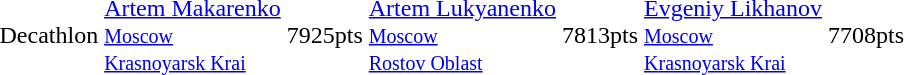<table>
<tr>
<td>Decathlon</td>
<td><a href='#'>Artem Makarenko</a> <br> <small><a href='#'>Moscow</a></small> <br> <small><a href='#'>Krasnoyarsk Krai</a></small></td>
<td>7925pts</td>
<td><a href='#'>Artem Lukyanenko</a> <br> <small><a href='#'>Moscow</a></small> <br> <small><a href='#'>Rostov Oblast</a></small></td>
<td>7813pts</td>
<td><a href='#'>Evgeniy Likhanov</a> <br> <small><a href='#'>Moscow</a></small> <br> <small><a href='#'>Krasnoyarsk Krai</a></small></td>
<td>7708pts</td>
</tr>
</table>
